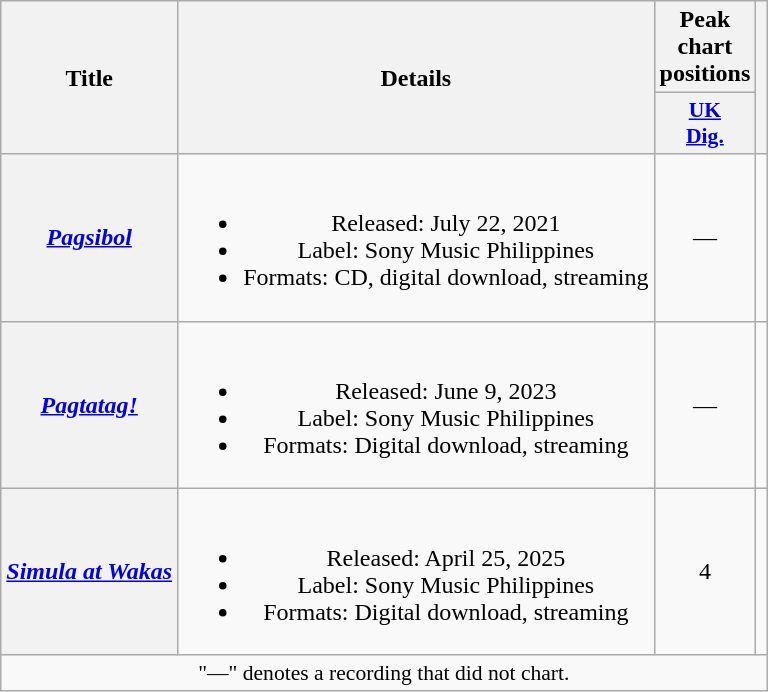<table class="wikitable plainrowheaders" style="text-align:center;">
<tr>
<th rowspan="2" scope="col">Title</th>
<th rowspan="2" scope="col">Details</th>
<th scope="col">Peak chart positions</th>
<th rowspan="2" scope="col"></th>
</tr>
<tr>
<th scope="col" style="width:2.75em;font-size:90%"><a href='#'>UK<br>Dig.</a><br></th>
</tr>
<tr>
<th scope="row"><em><a href='#'>Pagsibol</a></em></th>
<td><br><ul><li>Released: July 22, 2021</li><li>Label: Sony Music Philippines</li><li>Formats: CD, digital download, streaming</li></ul></td>
<td>—</td>
<td></td>
</tr>
<tr>
<th scope="row"><em><a href='#'>Pagtatag!</a></em></th>
<td><br><ul><li>Released: June 9, 2023</li><li>Label: Sony Music Philippines</li><li>Formats: Digital download, streaming</li></ul></td>
<td>—</td>
<td></td>
</tr>
<tr>
<th scope="row"><em><a href='#'>Simula at Wakas</a></em></th>
<td><br><ul><li>Released: April 25, 2025</li><li>Label: Sony Music Philippines</li><li>Formats: Digital download, streaming</li></ul></td>
<td>4</td>
<td></td>
</tr>
<tr>
<td colspan="4" style="font-size:90%;">"—" denotes a recording that did not chart.</td>
</tr>
</table>
